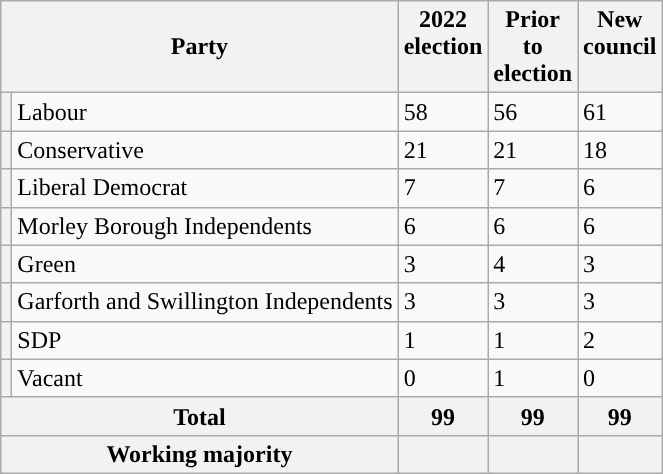<table class="wikitable">
<tr>
<th colspan="2" style="width:230px;">Party</th>
<th style="vertical-align:top; width:30px;">2022 election</th>
<th style="vertical-align:top; width:30px;">Prior to election</th>
<th style="vertical-align:top; width:30px;">New council</th>
</tr>
<tr>
<th style="background-color: "></th>
<td>Labour</td>
<td>58</td>
<td>56</td>
<td>61</td>
</tr>
<tr>
<th style="background-color: "></th>
<td>Conservative</td>
<td>21</td>
<td>21</td>
<td>18</td>
</tr>
<tr>
<th style="background-color: "></th>
<td>Liberal Democrat</td>
<td>7</td>
<td>7</td>
<td>6</td>
</tr>
<tr>
<th style="background-color: "></th>
<td>Morley Borough Independents</td>
<td>6</td>
<td>6</td>
<td>6</td>
</tr>
<tr>
<th style="background-color: "></th>
<td>Green</td>
<td>3</td>
<td>4</td>
<td>3</td>
</tr>
<tr>
<th style="background-color: "></th>
<td>Garforth and Swillington Independents</td>
<td>3</td>
<td>3</td>
<td>3</td>
</tr>
<tr>
<th style="background-color: "></th>
<td>SDP</td>
<td>1</td>
<td>1</td>
<td>2</td>
</tr>
<tr>
<th style="background-color: "></th>
<td>Vacant</td>
<td>0</td>
<td>1</td>
<td>0</td>
</tr>
<tr>
<th colspan=2>Total</th>
<th style="text-align: center">99</th>
<th>99</th>
<th>99</th>
</tr>
<tr>
<th colspan=2>Working majority</th>
<th></th>
<th></th>
<th></th>
</tr>
</table>
